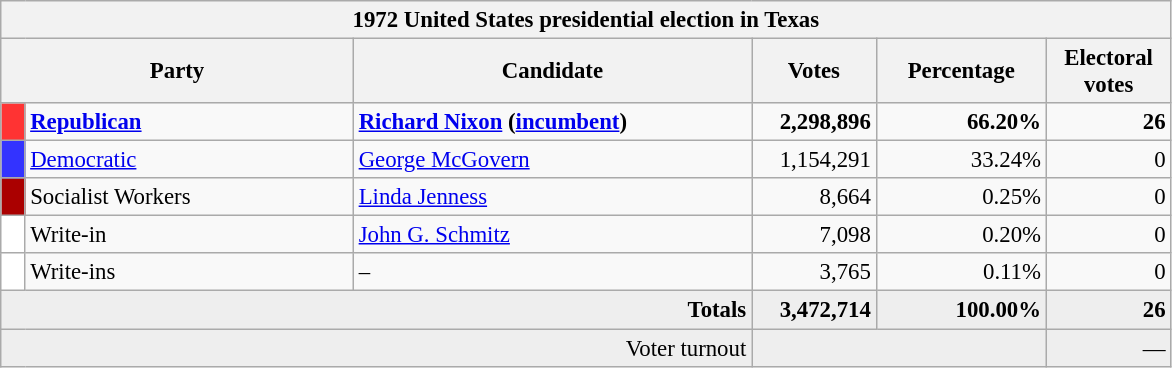<table class="wikitable" style="font-size: 95%;">
<tr>
<th colspan="6">1972 United States presidential election in Texas</th>
</tr>
<tr>
<th colspan="2" style="width: 15em">Party</th>
<th style="width: 17em">Candidate</th>
<th style="width: 5em">Votes</th>
<th style="width: 7em">Percentage</th>
<th style="width: 5em">Electoral votes</th>
</tr>
<tr>
<th style="background-color:#FF3333; width: 3px"></th>
<td style="width: 130px"><strong><a href='#'>Republican</a></strong></td>
<td><strong><a href='#'>Richard Nixon</a> (<a href='#'>incumbent</a>)</strong></td>
<td align="right"><strong>2,298,896</strong></td>
<td align="right"><strong>66.20%</strong></td>
<td align="right"><strong>26</strong></td>
</tr>
<tr>
<th style="background-color:#3333FF; width: 3px"></th>
<td style="width: 130px"><a href='#'>Democratic</a></td>
<td><a href='#'>George McGovern</a></td>
<td align="right">1,154,291</td>
<td align="right">33.24%</td>
<td align="right">0</td>
</tr>
<tr>
<th style="background-color:#AA0000; width: 3px"></th>
<td style="width: 130px">Socialist Workers</td>
<td><a href='#'>Linda Jenness</a></td>
<td style="text-align:right;">8,664</td>
<td style="text-align:right;">0.25%</td>
<td style="text-align:right;">0</td>
</tr>
<tr>
<th style="background-color:#FFFFFF; width: 3px"></th>
<td style="width: 130px">Write-in</td>
<td><a href='#'>John G. Schmitz</a></td>
<td style="text-align:right;">7,098</td>
<td style="text-align:right;">0.20%</td>
<td style="text-align:right;">0</td>
</tr>
<tr>
<th style="background-color:#FFFFFF; width: 3px"></th>
<td style="width: 130px">Write-ins</td>
<td>–</td>
<td style="text-align:right;">3,765</td>
<td style="text-align:right;">0.11%</td>
<td style="text-align:right;">0</td>
</tr>
<tr bgcolor="#EEEEEE">
<td colspan="3" align="right"><strong>Totals</strong></td>
<td align="right"><strong>3,472,714</strong></td>
<td align="right"><strong>100.00%</strong></td>
<td align="right"><strong>26</strong></td>
</tr>
<tr bgcolor="#EEEEEE">
<td colspan="3" align="right">Voter turnout</td>
<td colspan="2" align="right"></td>
<td align="right">—</td>
</tr>
</table>
